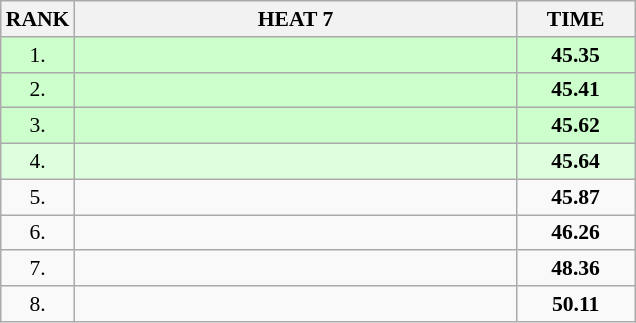<table class="wikitable" style="border-collapse: collapse; font-size: 90%;">
<tr>
<th>RANK</th>
<th style="width: 20em">HEAT 7</th>
<th style="width: 5em">TIME</th>
</tr>
<tr style="background:#ccffcc;">
<td align="center">1.</td>
<td></td>
<td align="center"><strong>45.35</strong></td>
</tr>
<tr style="background:#ccffcc;">
<td align="center">2.</td>
<td></td>
<td align="center"><strong>45.41</strong></td>
</tr>
<tr style="background:#ccffcc;">
<td align="center">3.</td>
<td></td>
<td align="center"><strong>45.62</strong></td>
</tr>
<tr style="background:#ddffdd;">
<td align="center">4.</td>
<td></td>
<td align="center"><strong>45.64</strong></td>
</tr>
<tr>
<td align="center">5.</td>
<td></td>
<td align="center"><strong>45.87</strong></td>
</tr>
<tr>
<td align="center">6.</td>
<td></td>
<td align="center"><strong>46.26</strong></td>
</tr>
<tr>
<td align="center">7.</td>
<td></td>
<td align="center"><strong>48.36</strong></td>
</tr>
<tr>
<td align="center">8.</td>
<td></td>
<td align="center"><strong>50.11</strong></td>
</tr>
</table>
